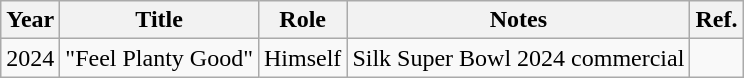<table class="wikitable sortable">
<tr>
<th>Year</th>
<th>Title</th>
<th>Role</th>
<th class="unsortable">Notes</th>
<th>Ref.</th>
</tr>
<tr>
<td>2024</td>
<td>"Feel Planty Good"</td>
<td>Himself</td>
<td>Silk Super Bowl 2024 commercial</td>
<td></td>
</tr>
</table>
